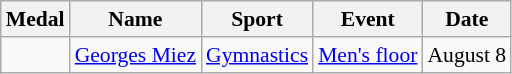<table class=wikitable style="font-size:90%">
<tr>
<th>Medal</th>
<th>Name</th>
<th>Sport</th>
<th>Event</th>
<th>Date</th>
</tr>
<tr>
<td></td>
<td><a href='#'>Georges Miez</a></td>
<td><a href='#'>Gymnastics</a></td>
<td><a href='#'>Men's floor</a></td>
<td>August 8</td>
</tr>
</table>
